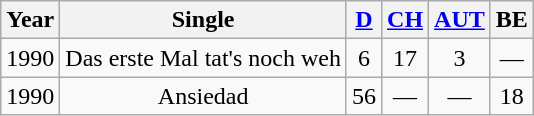<table class="wikitable plainrowheaders" style="text-align:center;" border="1">
<tr>
<th>Year</th>
<th>Single</th>
<th><a href='#'>D</a></th>
<th><a href='#'>CH</a></th>
<th><a href='#'>AUT</a></th>
<th>BE</th>
</tr>
<tr>
<td>1990</td>
<td>Das erste Mal tat's noch weh</td>
<td>6</td>
<td>17</td>
<td>3</td>
<td>—</td>
</tr>
<tr>
<td>1990</td>
<td>Ansiedad</td>
<td>56</td>
<td>—</td>
<td>—</td>
<td>18</td>
</tr>
</table>
